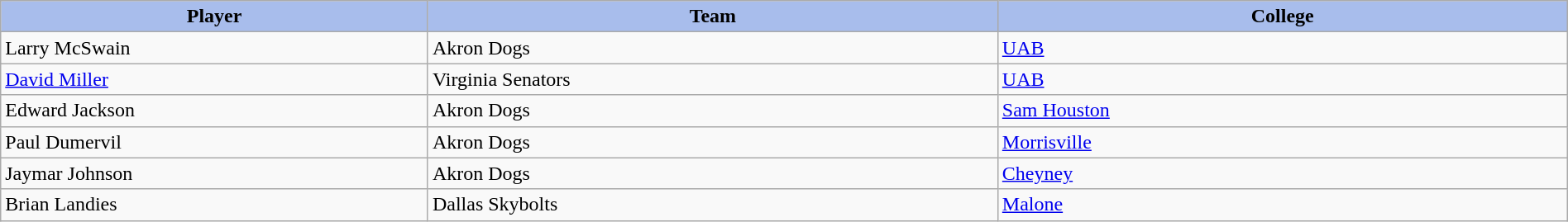<table class="wikitable sortable sortable" style="width:100%;">
<tr>
<th style="background:#a8bdec; width:15%;">Player</th>
<th style="width:20%; background:#a8bdec;">Team</th>
<th style="width:20%; background:#a8bdec;">College</th>
</tr>
<tr>
<td>Larry McSwain</td>
<td>Akron Dogs</td>
<td><a href='#'>UAB</a></td>
</tr>
<tr>
<td><a href='#'>David Miller</a></td>
<td>Virginia Senators</td>
<td><a href='#'>UAB</a></td>
</tr>
<tr>
<td>Edward Jackson</td>
<td>Akron Dogs</td>
<td><a href='#'>Sam Houston</a></td>
</tr>
<tr>
<td>Paul Dumervil</td>
<td>Akron Dogs</td>
<td><a href='#'>Morrisville</a></td>
</tr>
<tr>
<td>Jaymar Johnson</td>
<td>Akron Dogs</td>
<td><a href='#'>Cheyney</a></td>
</tr>
<tr>
<td>Brian Landies</td>
<td>Dallas Skybolts</td>
<td><a href='#'>Malone</a></td>
</tr>
</table>
